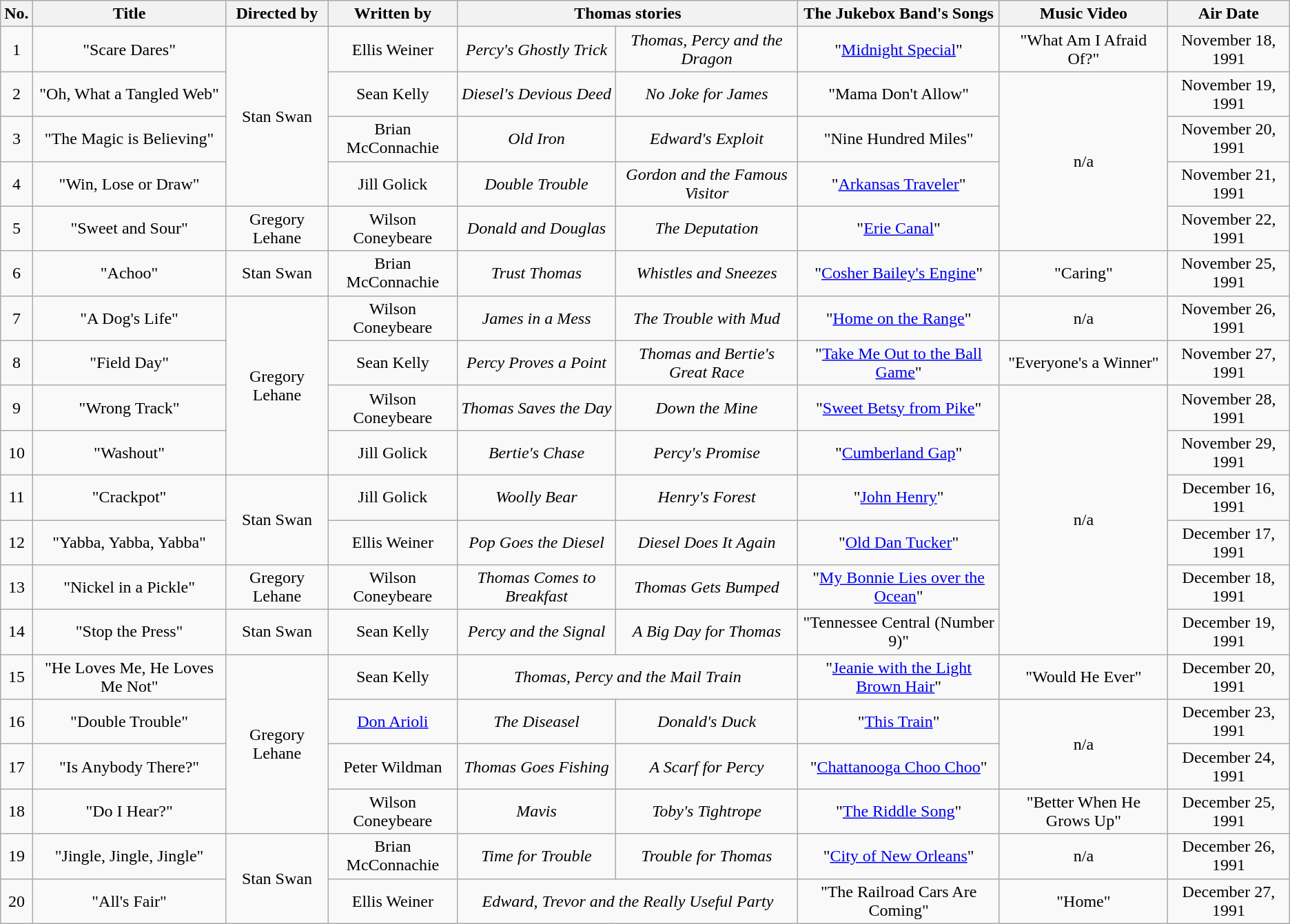<table class="wikitable" style="text-align:center;">
<tr>
<th>No.</th>
<th>Title</th>
<th>Directed by</th>
<th>Written by</th>
<th colspan = "2">Thomas stories</th>
<th>The Jukebox Band's Songs</th>
<th>Music Video</th>
<th>Air Date</th>
</tr>
<tr>
<td>1</td>
<td>"Scare Dares"</td>
<td rowspan="4">Stan Swan</td>
<td>Ellis Weiner</td>
<td><em>Percy's Ghostly Trick</em></td>
<td><em>Thomas, Percy and the Dragon</em></td>
<td>"<a href='#'>Midnight Special</a>"</td>
<td>"What Am I Afraid Of?"</td>
<td>November 18, 1991</td>
</tr>
<tr>
<td>2</td>
<td>"Oh, What a Tangled Web"</td>
<td>Sean Kelly</td>
<td><em>Diesel's Devious Deed</em></td>
<td><em>No Joke for James</em></td>
<td>"Mama Don't Allow"</td>
<td rowspan="4">n/a</td>
<td>November 19, 1991</td>
</tr>
<tr>
<td>3</td>
<td>"The Magic is Believing"</td>
<td>Brian McConnachie</td>
<td><em>Old Iron</em></td>
<td><em>Edward's Exploit</em></td>
<td>"Nine Hundred Miles"</td>
<td>November 20, 1991</td>
</tr>
<tr>
<td>4</td>
<td>"Win, Lose or Draw"</td>
<td>Jill Golick</td>
<td><em>Double Trouble</em></td>
<td><em>Gordon and the Famous Visitor</em></td>
<td>"<a href='#'>Arkansas Traveler</a>"</td>
<td>November 21, 1991</td>
</tr>
<tr>
<td>5</td>
<td>"Sweet and Sour"</td>
<td>Gregory Lehane</td>
<td>Wilson Coneybeare</td>
<td><em>Donald and Douglas</em></td>
<td><em>The Deputation</em></td>
<td>"<a href='#'>Erie Canal</a>"</td>
<td>November 22, 1991</td>
</tr>
<tr>
<td>6</td>
<td>"Achoo"</td>
<td>Stan Swan</td>
<td>Brian McConnachie</td>
<td><em>Trust Thomas</em></td>
<td><em>Whistles and Sneezes</em></td>
<td>"<a href='#'>Cosher Bailey's Engine</a>"</td>
<td>"Caring"</td>
<td>November 25, 1991</td>
</tr>
<tr>
<td>7</td>
<td>"A Dog's Life"</td>
<td rowspan="4">Gregory Lehane</td>
<td>Wilson Coneybeare</td>
<td><em>James in a Mess</em></td>
<td><em>The Trouble with Mud</em></td>
<td>"<a href='#'>Home on the Range</a>"</td>
<td>n/a</td>
<td>November 26, 1991</td>
</tr>
<tr>
<td>8</td>
<td>"Field Day"</td>
<td>Sean Kelly</td>
<td><em>Percy Proves a Point</em></td>
<td><em>Thomas and Bertie's Great Race</em></td>
<td>"<a href='#'>Take Me Out to the Ball Game</a>"</td>
<td>"Everyone's a Winner"</td>
<td>November 27, 1991</td>
</tr>
<tr>
<td>9</td>
<td>"Wrong Track"</td>
<td>Wilson Coneybeare</td>
<td><em>Thomas Saves the Day</em></td>
<td><em>Down the Mine</em></td>
<td>"<a href='#'>Sweet Betsy from Pike</a>"</td>
<td rowspan="6">n/a</td>
<td>November 28, 1991</td>
</tr>
<tr>
<td>10</td>
<td>"Washout"</td>
<td>Jill Golick</td>
<td><em>Bertie's Chase</em></td>
<td><em>Percy's Promise</em></td>
<td>"<a href='#'>Cumberland Gap</a>"</td>
<td>November 29, 1991</td>
</tr>
<tr>
<td>11</td>
<td>"Crackpot"</td>
<td rowspan="2">Stan Swan</td>
<td>Jill Golick</td>
<td><em>Woolly Bear</em></td>
<td><em>Henry's Forest</em></td>
<td>"<a href='#'>John Henry</a>"</td>
<td>December 16, 1991</td>
</tr>
<tr>
<td>12</td>
<td>"Yabba, Yabba, Yabba"</td>
<td>Ellis Weiner</td>
<td><em>Pop Goes the Diesel</em></td>
<td><em>Diesel Does It Again</em></td>
<td>"<a href='#'>Old Dan Tucker</a>"</td>
<td>December 17, 1991</td>
</tr>
<tr>
<td>13</td>
<td>"Nickel in a Pickle"</td>
<td>Gregory Lehane</td>
<td>Wilson Coneybeare</td>
<td><em>Thomas Comes to Breakfast</em></td>
<td><em>Thomas Gets Bumped</em></td>
<td>"<a href='#'>My Bonnie Lies over the Ocean</a>"</td>
<td>December 18, 1991</td>
</tr>
<tr>
<td>14</td>
<td>"Stop the Press"</td>
<td>Stan Swan</td>
<td>Sean Kelly</td>
<td><em>Percy and the Signal</em></td>
<td><em>A Big Day for Thomas</em></td>
<td>"Tennessee Central (Number 9)"</td>
<td>December 19, 1991</td>
</tr>
<tr>
<td>15</td>
<td>"He Loves Me, He Loves Me Not"</td>
<td rowspan="4">Gregory Lehane</td>
<td>Sean Kelly</td>
<td colspan = "2"><em>Thomas, Percy and the Mail Train</em></td>
<td>"<a href='#'>Jeanie with the Light Brown Hair</a>"</td>
<td>"Would He Ever"</td>
<td>December 20, 1991</td>
</tr>
<tr>
<td>16</td>
<td>"Double Trouble"</td>
<td><a href='#'>Don Arioli</a></td>
<td><em>The Diseasel</em></td>
<td><em>Donald's Duck</em></td>
<td>"<a href='#'>This Train</a>"</td>
<td rowspan="2">n/a</td>
<td>December 23, 1991</td>
</tr>
<tr>
<td>17</td>
<td>"Is Anybody There?"</td>
<td>Peter Wildman</td>
<td><em>Thomas Goes Fishing</em></td>
<td><em>A Scarf for Percy</em></td>
<td>"<a href='#'>Chattanooga Choo Choo</a>"</td>
<td>December 24, 1991</td>
</tr>
<tr>
<td>18</td>
<td>"Do I Hear?"</td>
<td>Wilson Coneybeare</td>
<td><em>Mavis</em></td>
<td><em>Toby's Tightrope</em></td>
<td>"<a href='#'>The Riddle Song</a>"</td>
<td>"Better When He Grows Up"</td>
<td>December 25, 1991</td>
</tr>
<tr>
<td>19</td>
<td>"Jingle, Jingle, Jingle"</td>
<td rowspan="2">Stan Swan</td>
<td>Brian McConnachie</td>
<td><em>Time for Trouble</em></td>
<td><em>Trouble for Thomas</em></td>
<td>"<a href='#'>City of New Orleans</a>"</td>
<td>n/a</td>
<td>December 26, 1991</td>
</tr>
<tr>
<td>20</td>
<td>"All's Fair"</td>
<td>Ellis Weiner</td>
<td colspan = "2"><em>Edward, Trevor and the Really Useful Party</em></td>
<td>"The Railroad Cars Are Coming"</td>
<td>"Home"</td>
<td>December 27, 1991</td>
</tr>
</table>
